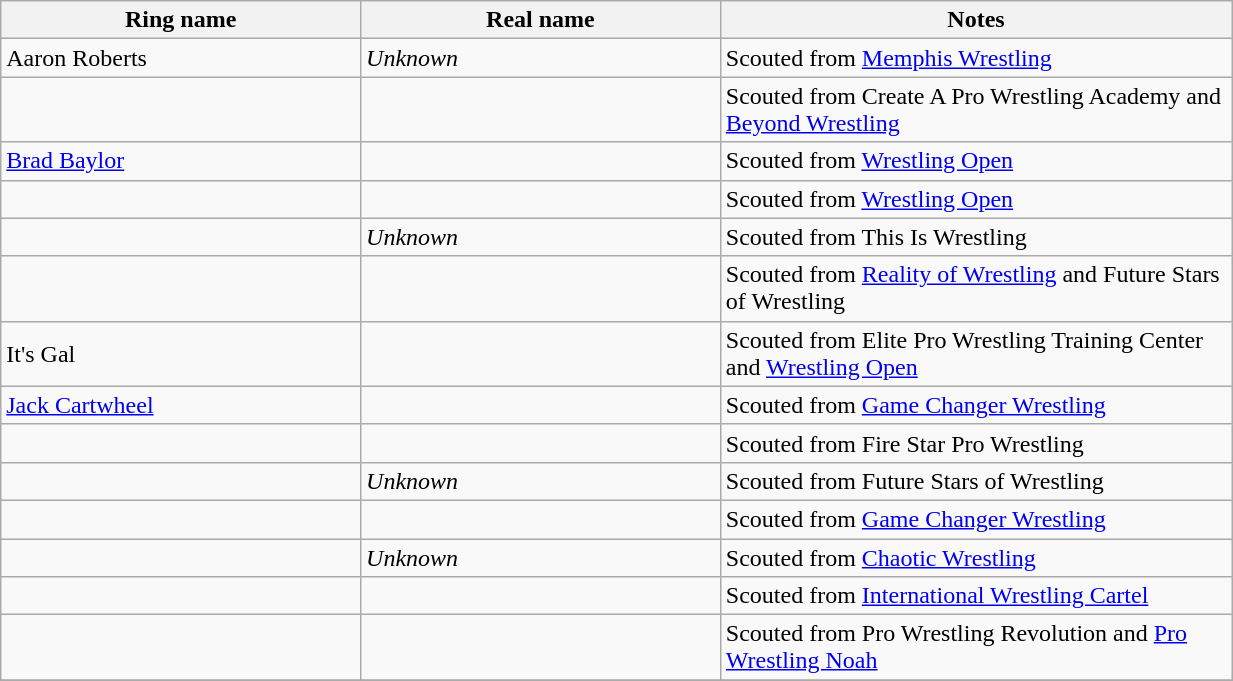<table class="wikitable sortable" style="width:65%;">
<tr>
<th width=19%>Ring name</th>
<th width=19%>Real name</th>
<th width=27%>Notes</th>
</tr>
<tr>
<td>Aaron Roberts</td>
<td><em>Unknown</em></td>
<td>Scouted from <a href='#'>Memphis Wrestling</a></td>
</tr>
<tr>
<td></td>
<td></td>
<td>Scouted from Create A Pro Wrestling Academy and <a href='#'>Beyond Wrestling</a></td>
</tr>
<tr>
<td><a href='#'>Brad Baylor</a></td>
<td></td>
<td>Scouted from <a href='#'>Wrestling Open</a></td>
</tr>
<tr>
<td></td>
<td></td>
<td>Scouted from <a href='#'>Wrestling Open</a></td>
</tr>
<tr>
<td></td>
<td><em>Unknown</em></td>
<td>Scouted from This Is Wrestling</td>
</tr>
<tr>
<td></td>
<td></td>
<td>Scouted from <a href='#'>Reality of Wrestling</a> and Future Stars of Wrestling</td>
</tr>
<tr>
<td>It's Gal</td>
<td></td>
<td>Scouted from Elite Pro Wrestling Training Center and <a href='#'>Wrestling Open</a></td>
</tr>
<tr>
<td><a href='#'>Jack Cartwheel</a></td>
<td></td>
<td>Scouted from <a href='#'>Game Changer Wrestling</a></td>
</tr>
<tr>
<td></td>
<td></td>
<td>Scouted from Fire Star Pro Wrestling</td>
</tr>
<tr>
<td></td>
<td><em>Unknown</em></td>
<td>Scouted from Future Stars of Wrestling</td>
</tr>
<tr>
<td></td>
<td></td>
<td>Scouted from <a href='#'>Game Changer Wrestling</a></td>
</tr>
<tr>
<td></td>
<td><em>Unknown</em></td>
<td>Scouted from <a href='#'>Chaotic Wrestling</a></td>
</tr>
<tr>
<td></td>
<td></td>
<td>Scouted from <a href='#'>International Wrestling Cartel</a></td>
</tr>
<tr>
<td></td>
<td></td>
<td>Scouted from Pro Wrestling Revolution and <a href='#'>Pro Wrestling Noah</a></td>
</tr>
<tr>
</tr>
</table>
